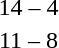<table style="text-align:center">
<tr>
<th width=200></th>
<th width=100></th>
<th width=200></th>
</tr>
<tr>
<td align=right><strong></strong></td>
<td>14 – 4</td>
<td align=left></td>
</tr>
<tr>
<td align=right><strong></strong></td>
<td>11 – 8</td>
<td align=left></td>
</tr>
</table>
